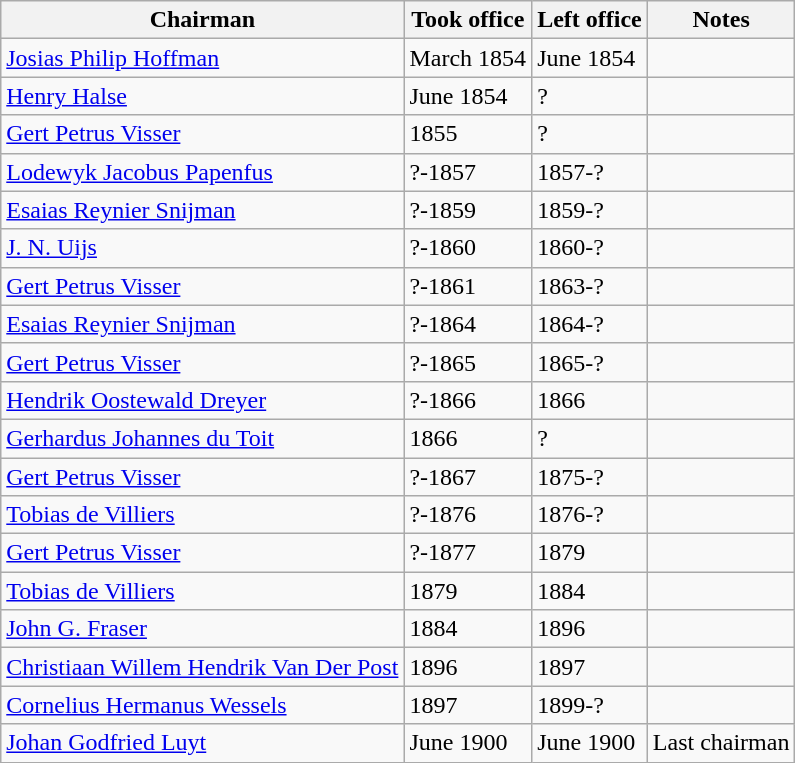<table class="wikitable">
<tr>
<th>Chairman</th>
<th>Took office</th>
<th>Left office</th>
<th>Notes</th>
</tr>
<tr>
<td><a href='#'>Josias Philip Hoffman</a></td>
<td>March 1854</td>
<td>June 1854</td>
<td></td>
</tr>
<tr>
<td><a href='#'>Henry Halse</a></td>
<td>June 1854</td>
<td>?</td>
<td></td>
</tr>
<tr>
<td><a href='#'>Gert Petrus Visser</a></td>
<td>1855</td>
<td>?</td>
<td></td>
</tr>
<tr>
<td><a href='#'>Lodewyk Jacobus Papenfus</a></td>
<td>?-1857</td>
<td>1857-?</td>
<td></td>
</tr>
<tr>
<td><a href='#'>Esaias Reynier Snijman</a></td>
<td>?-1859</td>
<td>1859-?</td>
<td></td>
</tr>
<tr>
<td><a href='#'>J. N. Uijs</a></td>
<td>?-1860</td>
<td>1860-?</td>
<td></td>
</tr>
<tr>
<td><a href='#'>Gert Petrus Visser</a></td>
<td>?-1861</td>
<td>1863-?</td>
<td></td>
</tr>
<tr>
<td><a href='#'>Esaias Reynier Snijman</a></td>
<td>?-1864</td>
<td>1864-?</td>
<td></td>
</tr>
<tr>
<td><a href='#'>Gert Petrus Visser</a></td>
<td>?-1865</td>
<td>1865-?</td>
<td></td>
</tr>
<tr>
<td><a href='#'>Hendrik Oostewald Dreyer</a></td>
<td>?-1866</td>
<td>1866</td>
<td></td>
</tr>
<tr>
<td><a href='#'>Gerhardus Johannes du Toit</a></td>
<td>1866</td>
<td>?</td>
<td></td>
</tr>
<tr>
<td><a href='#'>Gert Petrus Visser</a></td>
<td>?-1867</td>
<td>1875-?</td>
<td></td>
</tr>
<tr>
<td><a href='#'>Tobias de Villiers</a></td>
<td>?-1876</td>
<td>1876-?</td>
<td></td>
</tr>
<tr>
<td><a href='#'>Gert Petrus Visser</a></td>
<td>?-1877</td>
<td>1879</td>
<td></td>
</tr>
<tr>
<td><a href='#'>Tobias de Villiers</a></td>
<td>1879</td>
<td>1884</td>
<td></td>
</tr>
<tr>
<td><a href='#'>John G. Fraser</a></td>
<td>1884</td>
<td>1896</td>
<td></td>
</tr>
<tr>
<td><a href='#'>Christiaan Willem Hendrik Van Der Post</a></td>
<td>1896</td>
<td>1897</td>
<td></td>
</tr>
<tr>
<td><a href='#'>Cornelius Hermanus Wessels</a></td>
<td>1897</td>
<td>1899-?</td>
<td></td>
</tr>
<tr>
<td><a href='#'>Johan Godfried Luyt</a></td>
<td>June 1900</td>
<td>June 1900</td>
<td>Last chairman</td>
</tr>
</table>
